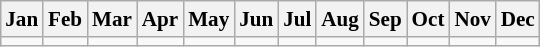<table class="wikitable" style="font-size:88%; margin:0.5em auto">
<tr>
<th>Jan</th>
<th>Feb</th>
<th>Mar</th>
<th>Apr</th>
<th>May</th>
<th>Jun</th>
<th>Jul</th>
<th>Aug</th>
<th>Sep</th>
<th>Oct</th>
<th>Nov</th>
<th>Dec</th>
</tr>
<tr>
<td></td>
<td></td>
<td></td>
<td></td>
<td></td>
<td></td>
<td></td>
<td></td>
<td></td>
<td></td>
<td></td>
<td></td>
</tr>
</table>
